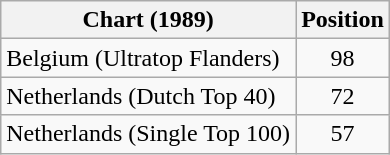<table class="wikitable sortable">
<tr>
<th>Chart (1989)</th>
<th>Position</th>
</tr>
<tr>
<td>Belgium (Ultratop Flanders)</td>
<td align="center">98</td>
</tr>
<tr>
<td>Netherlands (Dutch Top 40)</td>
<td align="center">72</td>
</tr>
<tr>
<td>Netherlands (Single Top 100)</td>
<td align="center">57</td>
</tr>
</table>
